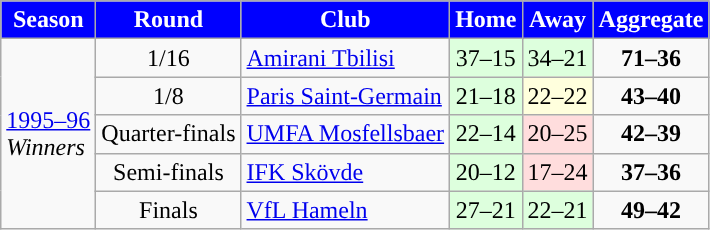<table class="wikitable">
<tr>
<th style="color:#FFFFFF; background:#0000FF">Season</th>
<th style="color:#FFFFFF; background:#0000FF">Round</th>
<th style="color:#FFFFFF; background:#0000FF">Club</th>
<th style="color:#FFFFFF; background:#0000FF">Home</th>
<th style="color:#FFFFFF; background:#0000FF">Away</th>
<th style="color:#FFFFFF; background:#0000FF">Aggregate</th>
</tr>
<tr>
<td rowspan=5><a href='#'>1995–96</a><br> <em>Winners</em></td>
<td align=center>1/16</td>
<td> <a href='#'>Amirani Tbilisi</a></td>
<td style="text-align:center; background:#dfd;">37–15</td>
<td style="text-align:center; background:#dfd;">34–21</td>
<td style="text-align:center;"><strong>71–36</strong></td>
</tr>
<tr>
<td align=center>1/8</td>
<td> <a href='#'>Paris Saint-Germain</a></td>
<td style="text-align:center; background:#dfd;">21–18</td>
<td style="text-align:center; background:#ffd;">22–22</td>
<td style="text-align:center;"><strong>43–40</strong></td>
</tr>
<tr>
<td align=center>Quarter-finals</td>
<td> <a href='#'>UMFA Mosfellsbaer</a></td>
<td style="text-align:center; background:#dfd;">22–14</td>
<td style="text-align:center; background:#fdd;">20–25</td>
<td style="text-align:center;"><strong>42–39</strong></td>
</tr>
<tr>
<td align=center>Semi-finals</td>
<td> <a href='#'>IFK Skövde</a></td>
<td style="text-align:center; background:#dfd;">20–12</td>
<td style="text-align:center; background:#fdd;">17–24</td>
<td style="text-align:center;"><strong>37–36</strong></td>
</tr>
<tr>
<td align=center>Finals</td>
<td> <a href='#'>VfL Hameln</a></td>
<td style="text-align:center; background:#dfd;">27–21</td>
<td style="text-align:center; background:#dfd;">22–21</td>
<td style="text-align:center;"><strong>49–42</strong></td>
</tr>
</table>
